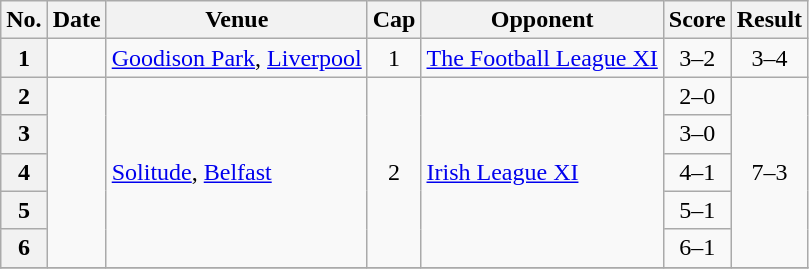<table class="wikitable sortable plainrowheaders">
<tr>
<th scope=col>No.</th>
<th scope=col data-sort-type=date>Date</th>
<th scope=col>Venue</th>
<th scope=col>Cap</th>
<th scope=col>Opponent</th>
<th scope=col>Score</th>
<th scope=col>Result</th>
</tr>
<tr>
<th scope=row>1</th>
<td></td>
<td><a href='#'>Goodison Park</a>, <a href='#'>Liverpool</a></td>
<td align=center>1</td>
<td> <a href='#'>The Football League XI</a></td>
<td align=center>3–2</td>
<td align=center>3–4</td>
</tr>
<tr>
<th scope=row>2</th>
<td rowspan = "5"></td>
<td rowspan = "5"><a href='#'>Solitude</a>, <a href='#'>Belfast</a></td>
<td rowspan = "5" align=center>2</td>
<td rowspan = "5"> <a href='#'>Irish League XI</a></td>
<td align=center>2–0</td>
<td rowspan = "5" align=center>7–3</td>
</tr>
<tr>
<th scope=row>3</th>
<td align=center>3–0</td>
</tr>
<tr>
<th scope=row>4</th>
<td align=center>4–1</td>
</tr>
<tr>
<th scope=row>5</th>
<td align=center>5–1</td>
</tr>
<tr>
<th scope=row>6</th>
<td align=center>6–1</td>
</tr>
<tr>
</tr>
</table>
